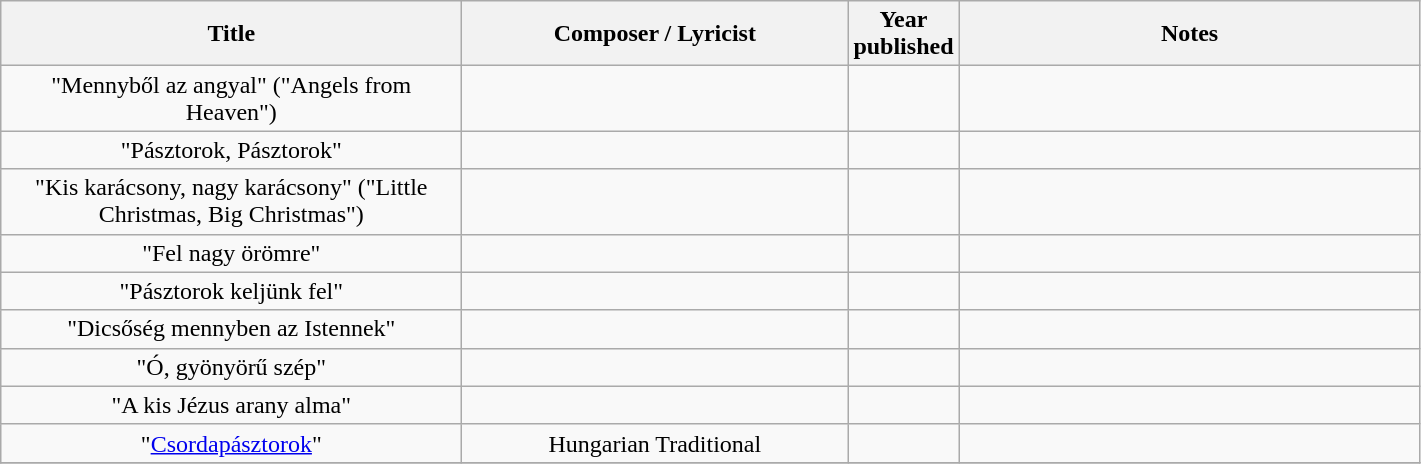<table class="wikitable" style="text-align:center;">
<tr>
<th width="300">Title</th>
<th width="250">Composer / Lyricist</th>
<th width="20">Year published</th>
<th width="300">Notes</th>
</tr>
<tr>
<td>"Mennyből az angyal" ("Angels from Heaven")</td>
<td></td>
<td></td>
<td></td>
</tr>
<tr>
<td>"Pásztorok, Pásztorok"</td>
<td></td>
<td></td>
<td></td>
</tr>
<tr>
<td>"Kis karácsony, nagy karácsony" ("Little Christmas, Big Christmas")</td>
<td></td>
<td></td>
<td></td>
</tr>
<tr>
<td>"Fel nagy örömre"</td>
<td></td>
<td></td>
<td></td>
</tr>
<tr>
<td>"Pásztorok keljünk fel"</td>
<td></td>
<td></td>
<td></td>
</tr>
<tr>
<td>"Dicsőség mennyben az Istennek"</td>
<td></td>
<td></td>
<td></td>
</tr>
<tr>
<td>"Ó, gyönyörű szép"</td>
<td></td>
<td></td>
<td></td>
</tr>
<tr>
<td>"A kis Jézus arany alma"</td>
<td></td>
<td></td>
<td></td>
</tr>
<tr>
<td>"<a href='#'>Csordapásztorok</a>"</td>
<td>Hungarian Traditional</td>
<td></td>
<td></td>
</tr>
<tr>
</tr>
</table>
